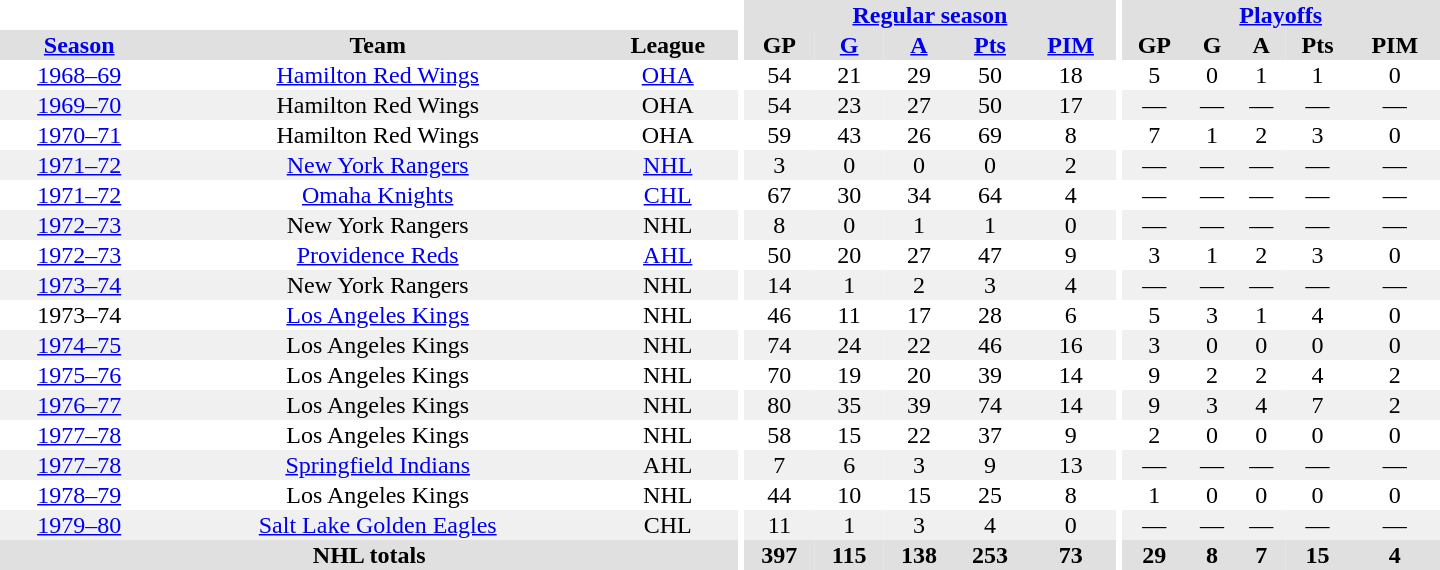<table border="0" cellpadding="1" cellspacing="0" style="text-align:center; width:60em">
<tr bgcolor="#e0e0e0">
<th colspan="3" bgcolor="#ffffff"></th>
<th rowspan="100" bgcolor="#ffffff"></th>
<th colspan="5"><a href='#'>Regular season</a></th>
<th rowspan="100" bgcolor="#ffffff"></th>
<th colspan="5"><a href='#'>Playoffs</a></th>
</tr>
<tr bgcolor="#e0e0e0">
<th><a href='#'>Season</a></th>
<th>Team</th>
<th>League</th>
<th>GP</th>
<th><a href='#'>G</a></th>
<th><a href='#'>A</a></th>
<th><a href='#'>Pts</a></th>
<th><a href='#'>PIM</a></th>
<th>GP</th>
<th>G</th>
<th>A</th>
<th>Pts</th>
<th>PIM</th>
</tr>
<tr>
<td><a href='#'>1968–69</a></td>
<td><a href='#'>Hamilton Red Wings</a></td>
<td><a href='#'>OHA</a></td>
<td>54</td>
<td>21</td>
<td>29</td>
<td>50</td>
<td>18</td>
<td>5</td>
<td>0</td>
<td>1</td>
<td>1</td>
<td>0</td>
</tr>
<tr bgcolor="#f0f0f0">
<td><a href='#'>1969–70</a></td>
<td>Hamilton Red Wings</td>
<td>OHA</td>
<td>54</td>
<td>23</td>
<td>27</td>
<td>50</td>
<td>17</td>
<td>—</td>
<td>—</td>
<td>—</td>
<td>—</td>
<td>—</td>
</tr>
<tr>
<td><a href='#'>1970–71</a></td>
<td>Hamilton Red Wings</td>
<td>OHA</td>
<td>59</td>
<td>43</td>
<td>26</td>
<td>69</td>
<td>8</td>
<td>7</td>
<td>1</td>
<td>2</td>
<td>3</td>
<td>0</td>
</tr>
<tr bgcolor="#f0f0f0">
<td><a href='#'>1971–72</a></td>
<td><a href='#'>New York Rangers</a></td>
<td><a href='#'>NHL</a></td>
<td>3</td>
<td>0</td>
<td>0</td>
<td>0</td>
<td>2</td>
<td>—</td>
<td>—</td>
<td>—</td>
<td>—</td>
<td>—</td>
</tr>
<tr>
<td><a href='#'>1971–72</a></td>
<td><a href='#'>Omaha Knights</a></td>
<td><a href='#'>CHL</a></td>
<td>67</td>
<td>30</td>
<td>34</td>
<td>64</td>
<td>4</td>
<td>—</td>
<td>—</td>
<td>—</td>
<td>—</td>
<td>—</td>
</tr>
<tr bgcolor="#f0f0f0">
<td><a href='#'>1972–73</a></td>
<td>New York Rangers</td>
<td>NHL</td>
<td>8</td>
<td>0</td>
<td>1</td>
<td>1</td>
<td>0</td>
<td>—</td>
<td>—</td>
<td>—</td>
<td>—</td>
<td>—</td>
</tr>
<tr>
<td><a href='#'>1972–73</a></td>
<td><a href='#'>Providence Reds</a></td>
<td><a href='#'>AHL</a></td>
<td>50</td>
<td>20</td>
<td>27</td>
<td>47</td>
<td>9</td>
<td>3</td>
<td>1</td>
<td>2</td>
<td>3</td>
<td>0</td>
</tr>
<tr bgcolor="#f0f0f0">
<td><a href='#'>1973–74</a></td>
<td>New York Rangers</td>
<td>NHL</td>
<td>14</td>
<td>1</td>
<td>2</td>
<td>3</td>
<td>4</td>
<td>—</td>
<td>—</td>
<td>—</td>
<td>—</td>
<td>—</td>
</tr>
<tr>
<td>1973–74</td>
<td><a href='#'>Los Angeles Kings</a></td>
<td>NHL</td>
<td>46</td>
<td>11</td>
<td>17</td>
<td>28</td>
<td>6</td>
<td>5</td>
<td>3</td>
<td>1</td>
<td>4</td>
<td>0</td>
</tr>
<tr bgcolor="#f0f0f0">
<td><a href='#'>1974–75</a></td>
<td>Los Angeles Kings</td>
<td>NHL</td>
<td>74</td>
<td>24</td>
<td>22</td>
<td>46</td>
<td>16</td>
<td>3</td>
<td>0</td>
<td>0</td>
<td>0</td>
<td>0</td>
</tr>
<tr>
<td><a href='#'>1975–76</a></td>
<td>Los Angeles Kings</td>
<td>NHL</td>
<td>70</td>
<td>19</td>
<td>20</td>
<td>39</td>
<td>14</td>
<td>9</td>
<td>2</td>
<td>2</td>
<td>4</td>
<td>2</td>
</tr>
<tr bgcolor="#f0f0f0">
<td><a href='#'>1976–77</a></td>
<td>Los Angeles Kings</td>
<td>NHL</td>
<td>80</td>
<td>35</td>
<td>39</td>
<td>74</td>
<td>14</td>
<td>9</td>
<td>3</td>
<td>4</td>
<td>7</td>
<td>2</td>
</tr>
<tr>
<td><a href='#'>1977–78</a></td>
<td>Los Angeles Kings</td>
<td>NHL</td>
<td>58</td>
<td>15</td>
<td>22</td>
<td>37</td>
<td>9</td>
<td>2</td>
<td>0</td>
<td>0</td>
<td>0</td>
<td>0</td>
</tr>
<tr bgcolor="#f0f0f0">
<td><a href='#'>1977–78</a></td>
<td><a href='#'>Springfield Indians</a></td>
<td>AHL</td>
<td>7</td>
<td>6</td>
<td>3</td>
<td>9</td>
<td>13</td>
<td>—</td>
<td>—</td>
<td>—</td>
<td>—</td>
<td>—</td>
</tr>
<tr>
<td><a href='#'>1978–79</a></td>
<td>Los Angeles Kings</td>
<td>NHL</td>
<td>44</td>
<td>10</td>
<td>15</td>
<td>25</td>
<td>8</td>
<td>1</td>
<td>0</td>
<td>0</td>
<td>0</td>
<td>0</td>
</tr>
<tr bgcolor="#f0f0f0">
<td><a href='#'>1979–80</a></td>
<td><a href='#'>Salt Lake Golden Eagles</a></td>
<td>CHL</td>
<td>11</td>
<td>1</td>
<td>3</td>
<td>4</td>
<td>0</td>
<td>—</td>
<td>—</td>
<td>—</td>
<td>—</td>
<td>—</td>
</tr>
<tr bgcolor="#e0e0e0">
<th colspan="3">NHL totals</th>
<th>397</th>
<th>115</th>
<th>138</th>
<th>253</th>
<th>73</th>
<th>29</th>
<th>8</th>
<th>7</th>
<th>15</th>
<th>4</th>
</tr>
</table>
